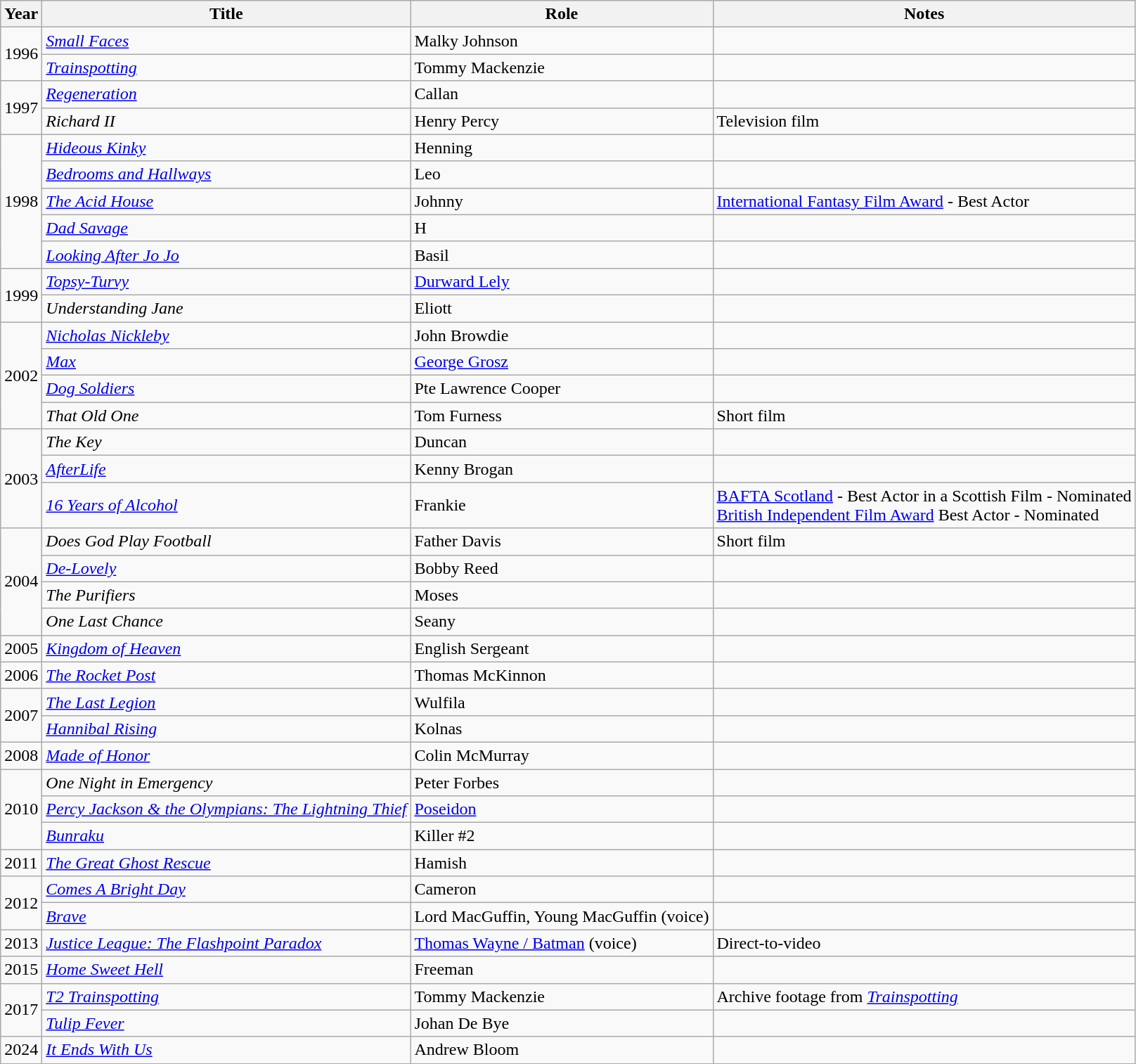<table class="wikitable sortable">
<tr>
<th>Year</th>
<th>Title</th>
<th>Role</th>
<th>Notes</th>
</tr>
<tr>
<td rowspan="2">1996</td>
<td><em><a href='#'>Small Faces</a></em></td>
<td>Malky Johnson</td>
<td></td>
</tr>
<tr>
<td><em><a href='#'>Trainspotting</a></em></td>
<td>Tommy Mackenzie</td>
<td></td>
</tr>
<tr>
<td rowspan="2">1997</td>
<td><em><a href='#'>Regeneration</a></em></td>
<td>Callan</td>
<td></td>
</tr>
<tr>
<td><em>Richard II</em></td>
<td>Henry Percy</td>
<td>Television film</td>
</tr>
<tr>
<td rowspan="5">1998</td>
<td><em><a href='#'>Hideous Kinky</a></em></td>
<td>Henning</td>
<td></td>
</tr>
<tr>
<td><em><a href='#'>Bedrooms and Hallways</a></em></td>
<td>Leo</td>
<td></td>
</tr>
<tr>
<td><em><a href='#'>The Acid House</a></em></td>
<td>Johnny</td>
<td><a href='#'>International Fantasy Film Award</a> - Best Actor</td>
</tr>
<tr>
<td><em><a href='#'>Dad Savage</a></em></td>
<td>H</td>
<td></td>
</tr>
<tr>
<td><em><a href='#'>Looking After Jo Jo</a></em></td>
<td>Basil</td>
<td></td>
</tr>
<tr>
<td rowspan="2">1999</td>
<td><em><a href='#'>Topsy-Turvy</a></em></td>
<td><a href='#'>Durward Lely</a></td>
<td></td>
</tr>
<tr>
<td><em>Understanding Jane</em></td>
<td>Eliott</td>
<td></td>
</tr>
<tr>
<td rowspan="4">2002</td>
<td><em><a href='#'>Nicholas Nickleby</a></em></td>
<td>John Browdie</td>
<td></td>
</tr>
<tr>
<td><em><a href='#'>Max</a></em></td>
<td><a href='#'>George Grosz</a></td>
<td></td>
</tr>
<tr>
<td><em><a href='#'>Dog Soldiers</a></em></td>
<td>Pte Lawrence Cooper</td>
<td></td>
</tr>
<tr>
<td><em>That Old One</em></td>
<td>Tom Furness</td>
<td>Short film</td>
</tr>
<tr>
<td rowspan="3">2003</td>
<td><em>The Key</em></td>
<td>Duncan</td>
<td></td>
</tr>
<tr>
<td><em><a href='#'>AfterLife</a></em></td>
<td>Kenny Brogan</td>
<td></td>
</tr>
<tr>
<td><em><a href='#'>16 Years of Alcohol</a></em></td>
<td>Frankie</td>
<td><a href='#'>BAFTA Scotland</a> - Best Actor in a Scottish Film - Nominated<br> <a href='#'>British Independent Film Award</a> Best Actor - Nominated</td>
</tr>
<tr>
<td rowspan="4">2004</td>
<td><em>Does God Play Football</em></td>
<td>Father Davis</td>
<td>Short film</td>
</tr>
<tr>
<td><em><a href='#'>De-Lovely</a></em></td>
<td>Bobby Reed</td>
<td></td>
</tr>
<tr>
<td><em>The Purifiers</em></td>
<td>Moses</td>
<td></td>
</tr>
<tr>
<td><em>One Last Chance</em></td>
<td>Seany</td>
<td></td>
</tr>
<tr>
<td>2005</td>
<td><em><a href='#'>Kingdom of Heaven</a></em></td>
<td>English Sergeant</td>
<td></td>
</tr>
<tr>
<td>2006</td>
<td><em><a href='#'>The Rocket Post</a></em></td>
<td>Thomas McKinnon</td>
<td></td>
</tr>
<tr>
<td rowspan="2">2007</td>
<td><em><a href='#'>The Last Legion</a></em></td>
<td>Wulfila</td>
<td></td>
</tr>
<tr>
<td><em><a href='#'>Hannibal Rising</a></em></td>
<td>Kolnas</td>
<td></td>
</tr>
<tr>
<td>2008</td>
<td><em><a href='#'>Made of Honor</a></em></td>
<td>Colin McMurray</td>
<td></td>
</tr>
<tr>
<td rowspan="3">2010</td>
<td><em>One Night in Emergency</em></td>
<td>Peter Forbes</td>
<td></td>
</tr>
<tr>
<td><em><a href='#'>Percy Jackson & the Olympians: The Lightning Thief</a></em></td>
<td><a href='#'>Poseidon</a></td>
<td></td>
</tr>
<tr>
<td><em><a href='#'>Bunraku</a></em></td>
<td>Killer #2</td>
<td></td>
</tr>
<tr>
<td>2011</td>
<td><em><a href='#'>The Great Ghost Rescue</a></em></td>
<td>Hamish</td>
<td></td>
</tr>
<tr>
<td rowspan="2">2012</td>
<td><em><a href='#'>Comes A Bright Day</a></em></td>
<td>Cameron</td>
<td></td>
</tr>
<tr>
<td><em><a href='#'>Brave</a></em></td>
<td>Lord MacGuffin, Young MacGuffin (voice)</td>
<td></td>
</tr>
<tr>
<td>2013</td>
<td><em><a href='#'>Justice League: The Flashpoint Paradox</a></em></td>
<td><a href='#'>Thomas Wayne / Batman</a> (voice)</td>
<td>Direct-to-video</td>
</tr>
<tr>
<td>2015</td>
<td><em><a href='#'>Home Sweet Hell</a></em></td>
<td>Freeman</td>
<td></td>
</tr>
<tr>
<td rowspan="2">2017</td>
<td><em><a href='#'>T2 Trainspotting</a></em></td>
<td>Tommy Mackenzie</td>
<td>Archive footage from <em><a href='#'>Trainspotting</a></em></td>
</tr>
<tr>
<td><em><a href='#'>Tulip Fever</a></em></td>
<td>Johan De Bye</td>
<td></td>
</tr>
<tr>
<td>2024</td>
<td><a href='#'><em>It Ends With Us</em></a></td>
<td>Andrew Bloom</td>
<td></td>
</tr>
</table>
